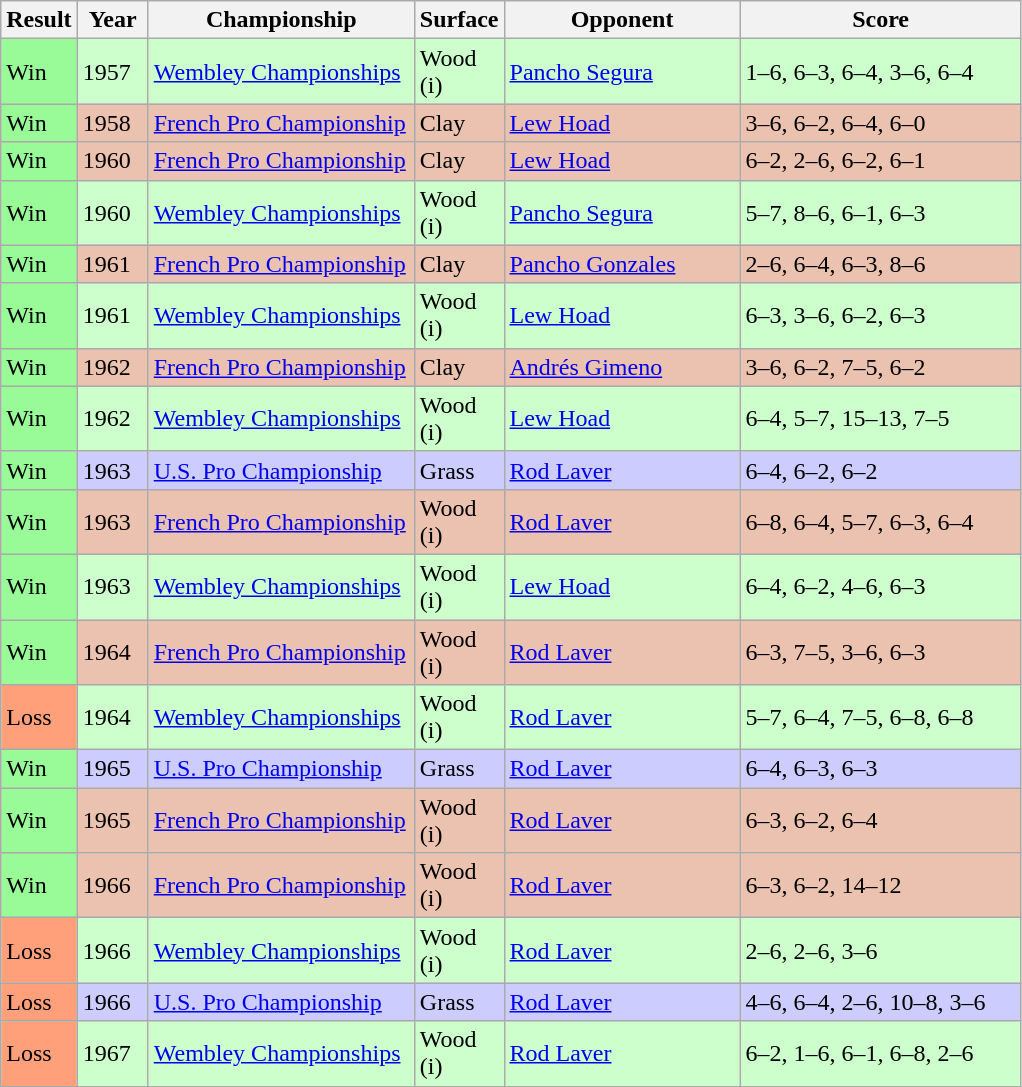<table class="sortable wikitable">
<tr>
<th style="width:40px">Result</th>
<th style="width:40px">Year</th>
<th style="width:170px">Championship</th>
<th style="width:50px">Surface</th>
<th style="width:150px">Opponent</th>
<th style="width:180px" class="unsortable">Score</th>
</tr>
<tr bgcolor="#CCFFCC">
<td style="background:#98fb98;">Win</td>
<td>1957</td>
<td><a href='#'>Wembley Championships</a></td>
<td>Wood (i)</td>
<td> <a href='#'>Pancho Segura</a></td>
<td>1–6, 6–3, 6–4, 3–6, 6–4</td>
</tr>
<tr bgcolor="#EBC2AF">
<td style="background:#98fb98;">Win</td>
<td>1958</td>
<td><a href='#'>French Pro Championship</a></td>
<td>Clay</td>
<td> <a href='#'>Lew Hoad</a></td>
<td>3–6, 6–2, 6–4, 6–0</td>
</tr>
<tr bgcolor="#EBC2AF">
<td style="background:#98fb98;">Win</td>
<td>1960</td>
<td><a href='#'>French Pro Championship</a></td>
<td>Clay</td>
<td> <a href='#'>Lew Hoad</a></td>
<td>6–2, 2–6, 6–2, 6–1</td>
</tr>
<tr bgcolor="#CCFFCC">
<td style="background:#98fb98;">Win</td>
<td>1960</td>
<td><a href='#'>Wembley Championships</a></td>
<td>Wood (i)</td>
<td> <a href='#'>Pancho Segura</a></td>
<td>5–7, 8–6, 6–1, 6–3</td>
</tr>
<tr bgcolor="#EBC2AF">
<td style="background:#98fb98;">Win</td>
<td>1961</td>
<td><a href='#'>French Pro Championship</a></td>
<td>Clay</td>
<td> <a href='#'>Pancho Gonzales</a></td>
<td>2–6, 6–4, 6–3, 8–6</td>
</tr>
<tr bgcolor="#CCFFCC">
<td style="background:#98fb98;">Win</td>
<td>1961</td>
<td><a href='#'>Wembley Championships</a></td>
<td>Wood (i)</td>
<td> <a href='#'>Lew Hoad</a></td>
<td>6–3, 3–6, 6–2, 6–3</td>
</tr>
<tr bgcolor="#EBC2AF">
<td style="background:#98fb98;">Win</td>
<td>1962</td>
<td><a href='#'>French Pro Championship</a></td>
<td>Clay</td>
<td> <a href='#'>Andrés Gimeno</a></td>
<td>3–6, 6–2, 7–5, 6–2</td>
</tr>
<tr bgcolor="#CCFFCC">
<td style="background:#98fb98;">Win</td>
<td>1962</td>
<td><a href='#'>Wembley Championships</a></td>
<td>Wood (i)</td>
<td> <a href='#'>Lew Hoad</a></td>
<td>6–4, 5–7, 15–13, 7–5</td>
</tr>
<tr bgcolor="#CCCCFF">
<td style="background:#98fb98;">Win</td>
<td>1963</td>
<td><a href='#'>U.S. Pro Championship</a></td>
<td>Grass</td>
<td> <a href='#'>Rod Laver</a></td>
<td>6–4, 6–2, 6–2</td>
</tr>
<tr bgcolor="#EBC2AF">
<td style="background:#98fb98;">Win</td>
<td>1963</td>
<td><a href='#'>French Pro Championship</a></td>
<td>Wood (i)</td>
<td> <a href='#'>Rod Laver</a></td>
<td>6–8, 6–4, 5–7, 6–3, 6–4</td>
</tr>
<tr bgcolor="#CCFFCC">
<td style="background:#98fb98;">Win</td>
<td>1963</td>
<td><a href='#'>Wembley Championships</a></td>
<td>Wood (i)</td>
<td> <a href='#'>Lew Hoad</a></td>
<td>6–4, 6–2, 4–6, 6–3</td>
</tr>
<tr bgcolor="#EBC2AF">
<td style="background:#98fb98;">Win</td>
<td>1964</td>
<td><a href='#'>French Pro Championship</a></td>
<td>Wood (i)</td>
<td> <a href='#'>Rod Laver</a></td>
<td>6–3, 7–5, 3–6, 6–3</td>
</tr>
<tr bgcolor="#CCFFCC">
<td style="background:#ffa07a;">Loss</td>
<td>1964</td>
<td><a href='#'>Wembley Championships</a></td>
<td>Wood (i)</td>
<td> <a href='#'>Rod Laver</a></td>
<td>5–7, 6–4, 7–5, 6–8, 6–8</td>
</tr>
<tr bgcolor="#CCCCFF">
<td style="background:#98fb98;">Win</td>
<td>1965</td>
<td><a href='#'>U.S. Pro Championship</a></td>
<td>Grass</td>
<td> <a href='#'>Rod Laver</a></td>
<td>6–4, 6–3, 6–3</td>
</tr>
<tr bgcolor="#EBC2AF">
<td style="background:#98fb98;">Win</td>
<td>1965</td>
<td><a href='#'>French Pro Championship</a></td>
<td>Wood (i)</td>
<td> <a href='#'>Rod Laver</a></td>
<td>6–3, 6–2, 6–4</td>
</tr>
<tr bgcolor="#EBC2AF">
<td style="background:#98fb98;">Win</td>
<td>1966</td>
<td><a href='#'>French Pro Championship</a></td>
<td>Wood (i)</td>
<td> <a href='#'>Rod Laver</a></td>
<td>6–3, 6–2, 14–12</td>
</tr>
<tr bgcolor="#CCFFCC">
<td style="background:#ffa07a;">Loss</td>
<td>1966</td>
<td><a href='#'>Wembley Championships</a></td>
<td>Wood (i)</td>
<td> <a href='#'>Rod Laver</a></td>
<td>2–6, 2–6, 3–6</td>
</tr>
<tr bgcolor="#CCCCFF">
<td style="background:#ffa07a;">Loss</td>
<td>1966</td>
<td><a href='#'>U.S. Pro Championship</a></td>
<td>Grass</td>
<td> <a href='#'>Rod Laver</a></td>
<td>4–6, 6–4, 2–6, 10–8, 3–6</td>
</tr>
<tr bgcolor="#CCFFCC">
<td style="background:#ffa07a;">Loss</td>
<td>1967</td>
<td><a href='#'>Wembley Championships</a></td>
<td>Wood (i)</td>
<td> <a href='#'>Rod Laver</a></td>
<td>6–2, 1–6, 6–1, 6–8, 2–6</td>
</tr>
</table>
